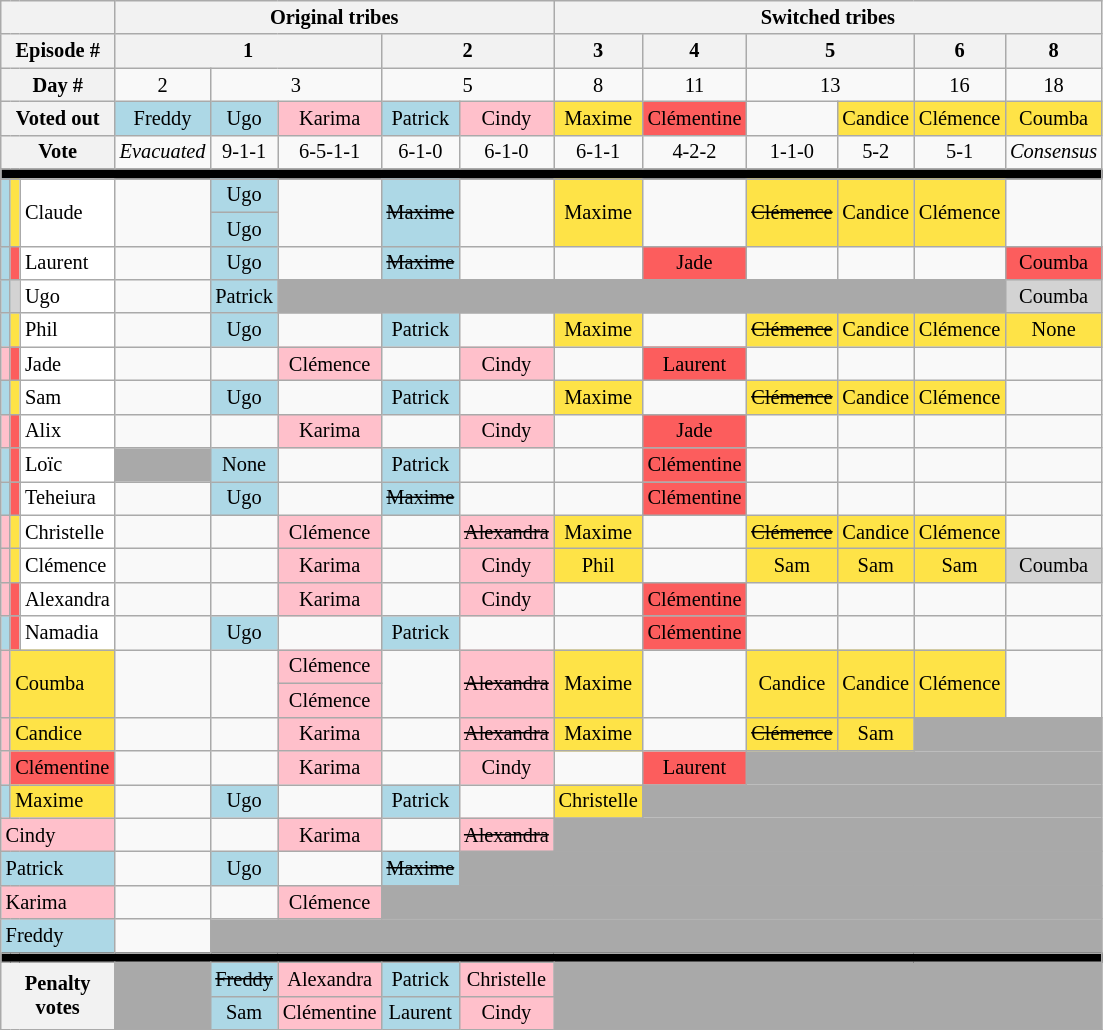<table class="wikitable" style="font-size:85%; text-align:center; white-space: nowrap">
<tr>
<th colspan="3"></th>
<th colspan="5">Original tribes</th>
<th colspan="6">Switched tribes</th>
</tr>
<tr>
<th colspan="3">Episode #</th>
<th colspan="3">1</th>
<th colspan="2">2</th>
<th>3</th>
<th>4</th>
<th colspan="2">5</th>
<th>6</th>
<th>8</th>
</tr>
<tr>
<th colspan="3">Day #</th>
<td>2</td>
<td colspan="2">3</td>
<td colspan="2">5</td>
<td>8</td>
<td>11</td>
<td colspan="2">13</td>
<td>16</td>
<td>18</td>
</tr>
<tr>
<th colspan="3">Voted out</th>
<td bgcolor="lightblue" align="center">Freddy</td>
<td bgcolor="lightblue" align="center">Ugo</td>
<td bgcolor="pink" align="center">Karima</td>
<td bgcolor="lightblue" align="center">Patrick</td>
<td bgcolor="pink" align="center">Cindy</td>
<td bgcolor="#fee347">Maxime</td>
<td bgcolor="#fc5d5d">Clémentine</td>
<td></td>
<td bgcolor="#fee347">Candice</td>
<td bgcolor="#fee347">Clémence</td>
<td bgcolor="#fee347">Coumba</td>
</tr>
<tr>
<th colspan="3">Vote</th>
<td><em>Evacuated</em></td>
<td>9-1-1</td>
<td>6-5-1-1</td>
<td>6-1-0</td>
<td>6-1-0</td>
<td>6-1-1</td>
<td>4-2-2</td>
<td>1-1-0</td>
<td>5-2</td>
<td>5-1</td>
<td><em>Consensus</em></td>
</tr>
<tr>
<td colspan="29" style="background:black;"></td>
</tr>
<tr>
<td rowspan="2" bgcolor="lightblue"></td>
<td rowspan="2" bgcolor="#fee347"></td>
<td align="left" rowspan="2" bgcolor="white">Claude</td>
<td rowspan="2"></td>
<td bgcolor="lightblue" align="center">Ugo</td>
<td rowspan="2"></td>
<td bgcolor="lightblue" align="center" rowspan="2"><s>Maxime</s></td>
<td rowspan="2"></td>
<td bgcolor="#fee347" rowspan="2">Maxime</td>
<td rowspan="2"></td>
<td bgcolor="#fee347" rowspan="2"><s>Clémence</s></td>
<td bgcolor="#fee347" rowspan="2">Candice</td>
<td bgcolor="#fee347" rowspan="2">Clémence</td>
<td rowspan="2"></td>
</tr>
<tr>
<td bgcolor="lightblue" align="center">Ugo</td>
</tr>
<tr>
<td bgcolor="lightblue"></td>
<td bgcolor="#fc5d5d"></td>
<td align="left" bgcolor="white">Laurent</td>
<td></td>
<td bgcolor="lightblue" align="center">Ugo</td>
<td></td>
<td bgcolor="lightblue" align="center"><s>Maxime</s></td>
<td></td>
<td></td>
<td bgcolor="#fc5d5d">Jade</td>
<td></td>
<td></td>
<td></td>
<td bgcolor="#fc5d5d"><span>Coumba</span></td>
</tr>
<tr>
<td bgcolor="lightblue"></td>
<td bgcolor="lightgrey"></td>
<td align="left" style="background:white; color:black;">Ugo</td>
<td></td>
<td bgcolor="lightblue" align="center">Patrick</td>
<td colspan="8" style="background:darkgray; border:darkgray;"></td>
<td bgcolor="lightgrey"><span>Coumba</span></td>
</tr>
<tr>
<td bgcolor="lightblue"></td>
<td bgcolor="#fee347"></td>
<td align="left" bgcolor="white">Phil</td>
<td></td>
<td bgcolor="lightblue" align="center">Ugo</td>
<td></td>
<td bgcolor="lightblue" align="center">Patrick</td>
<td></td>
<td bgcolor="#fee347">Maxime</td>
<td></td>
<td bgcolor="#fee347"><s>Clémence</s></td>
<td bgcolor="#fee347">Candice</td>
<td bgcolor="#fee347">Clémence</td>
<td bgcolor="#fee347">None</td>
</tr>
<tr>
<td bgcolor="pink"></td>
<td bgcolor="#fc5d5d"></td>
<td align="left" bgcolor="white">Jade</td>
<td></td>
<td></td>
<td bgcolor="pink" align="center">Clémence</td>
<td></td>
<td bgcolor="pink" align="center">Cindy</td>
<td></td>
<td bgcolor="#fc5d5d">Laurent</td>
<td></td>
<td></td>
<td></td>
<td></td>
</tr>
<tr>
<td bgcolor="lightblue"></td>
<td bgcolor="#fee347"></td>
<td align="left" bgcolor="white">Sam</td>
<td></td>
<td bgcolor="lightblue" align="center">Ugo</td>
<td></td>
<td bgcolor="lightblue" align="center">Patrick</td>
<td></td>
<td bgcolor="#fee347">Maxime</td>
<td></td>
<td bgcolor="#fee347"><s>Clémence</s></td>
<td bgcolor="#fee347">Candice</td>
<td bgcolor="#fee347">Clémence</td>
<td></td>
</tr>
<tr>
<td bgcolor="pink"></td>
<td bgcolor="#fc5d5d"></td>
<td align="left" bgcolor="white">Alix</td>
<td></td>
<td></td>
<td bgcolor="pink" align="center">Karima</td>
<td></td>
<td bgcolor="pink" align="center">Cindy</td>
<td></td>
<td bgcolor="#fc5d5d">Jade</td>
<td></td>
<td></td>
<td></td>
<td></td>
</tr>
<tr>
<td bgcolor="lightblue"></td>
<td bgcolor="#fc5d5d"></td>
<td align="left" bgcolor="white">Loïc</td>
<td bgcolor="darkgrey"></td>
<td bgcolor="lightblue" align="center">None</td>
<td></td>
<td bgcolor="lightblue" align="center">Patrick</td>
<td></td>
<td></td>
<td bgcolor="#fc5d5d">Clémentine</td>
<td></td>
<td></td>
<td></td>
<td></td>
</tr>
<tr>
<td bgcolor="lightblue"></td>
<td bgcolor="#fc5d5d"></td>
<td align="left" bgcolor="white">Teheiura</td>
<td></td>
<td bgcolor="lightblue" align="center">Ugo</td>
<td></td>
<td bgcolor="lightblue" align="center"><s>Maxime</s></td>
<td></td>
<td></td>
<td bgcolor="#fc5d5d">Clémentine</td>
<td></td>
<td></td>
<td></td>
<td></td>
</tr>
<tr>
<td bgcolor="pink"></td>
<td bgcolor="#fee347"></td>
<td align="left" bgcolor="white">Christelle</td>
<td></td>
<td></td>
<td bgcolor="pink" align="center">Clémence</td>
<td></td>
<td bgcolor="pink" align="center"><s>Alexandra</s></td>
<td bgcolor="#fee347">Maxime</td>
<td></td>
<td bgcolor="#fee347"><s>Clémence</s></td>
<td bgcolor="#fee347">Candice</td>
<td bgcolor="#fee347">Clémence</td>
<td></td>
</tr>
<tr>
<td bgcolor="pink"></td>
<td bgcolor="#fee347"></td>
<td align="left" bgcolor="white">Clémence</td>
<td></td>
<td></td>
<td bgcolor="pink" align="center">Karima</td>
<td></td>
<td bgcolor="pink" align="center">Cindy</td>
<td bgcolor="#fee347">Phil</td>
<td></td>
<td bgcolor="#fee347">Sam</td>
<td bgcolor="#fee347">Sam</td>
<td bgcolor="#fee347">Sam</td>
<td bgcolor="lightgrey"><span>Coumba</span></td>
</tr>
<tr>
<td bgcolor="pink"></td>
<td bgcolor="#fc5d5d"></td>
<td align="left" bgcolor="white">Alexandra</td>
<td></td>
<td></td>
<td bgcolor="pink" align="center">Karima</td>
<td></td>
<td bgcolor="pink" align="center">Cindy</td>
<td></td>
<td bgcolor="#fc5d5d">Clémentine</td>
<td></td>
<td></td>
<td></td>
<td></td>
</tr>
<tr>
<td bgcolor="lightblue"></td>
<td bgcolor="#fc5d5d"></td>
<td align="left" bgcolor="white">Namadia</td>
<td></td>
<td bgcolor="lightblue" align="center">Ugo</td>
<td></td>
<td bgcolor="lightblue" align="center">Patrick</td>
<td></td>
<td></td>
<td bgcolor="#fc5d5d">Clémentine</td>
<td></td>
<td></td>
<td></td>
<td></td>
</tr>
<tr>
<td bgcolor="pink" rowspan="2"></td>
<td colspan="2" rowspan="2" align="left" bgcolor="#fee347">Coumba</td>
<td rowspan="2"></td>
<td rowspan="2"></td>
<td bgcolor="pink" align="center">Clémence</td>
<td rowspan="2"></td>
<td bgcolor="pink" rowspan="2" align="center"><s>Alexandra</s></td>
<td rowspan="2" bgcolor="#fee347">Maxime</td>
<td rowspan="2"></td>
<td rowspan="2" bgcolor="#fee347">Candice</td>
<td rowspan="2" bgcolor="#fee347">Candice</td>
<td rowspan="2" bgcolor="#fee347">Clémence</td>
<td rowspan="2"></td>
</tr>
<tr>
<td bgcolor="pink" align="center">Clémence</td>
</tr>
<tr>
<td bgcolor="pink"></td>
<td align="left" colspan="2" bgcolor="#fee347">Candice</td>
<td></td>
<td></td>
<td bgcolor="pink" align="center">Karima</td>
<td></td>
<td bgcolor="pink" align="center"><s>Alexandra</s></td>
<td bgcolor="#fee347">Maxime</td>
<td></td>
<td bgcolor="#fee347"><s>Clémence</s></td>
<td bgcolor="#fee347">Sam</td>
<td colspan="17" style="background:darkgray; border:darkgrey;"></td>
</tr>
<tr>
<td bgcolor="pink"></td>
<td align="left" colspan="2" bgcolor="#fc5d5d">Clémentine</td>
<td></td>
<td></td>
<td bgcolor="pink" align="center">Karima</td>
<td></td>
<td bgcolor="pink" align="center">Cindy</td>
<td></td>
<td bgcolor="#fc5d5d">Laurent</td>
<td colspan="19" style="background:darkgray; border:darkgrey;"></td>
</tr>
<tr>
<td bgcolor="lightblue"></td>
<td align="left" colspan="2" bgcolor="#fee347">Maxime</td>
<td></td>
<td bgcolor="lightblue" align="center">Ugo</td>
<td></td>
<td bgcolor="lightblue" align="center">Patrick</td>
<td></td>
<td bgcolor="#fee347">Christelle</td>
<td colspan="20" style="background:darkgray; border:darkgrey;"></td>
</tr>
<tr>
<td align="left" colspan="3" bgcolor="pink">Cindy</td>
<td></td>
<td></td>
<td bgcolor="pink" align="center">Karima</td>
<td></td>
<td bgcolor="pink" align="center"><s>Alexandra</s></td>
<td colspan="21" style="background:darkgray; border:darkgrey;"></td>
</tr>
<tr>
<td align="left" colspan="3" bgcolor="lightblue">Patrick</td>
<td></td>
<td bgcolor="lightblue" align="center">Ugo</td>
<td></td>
<td bgcolor="lightblue" align="center"><s>Maxime</s></td>
<td colspan="22" bgcolor="darkgray"></td>
</tr>
<tr>
<td align="left" colspan="3" bgcolor="pink">Karima</td>
<td></td>
<td></td>
<td bgcolor="pink" align="center">Clémence</td>
<td colspan="23" bgcolor="darkgray"></td>
</tr>
<tr>
<td align="left" colspan="3" bgcolor="lightblue">Freddy</td>
<td></td>
<td colspan="27" bgcolor="darkgray"></td>
</tr>
<tr>
<td colspan="31" style="background:black;"></td>
</tr>
<tr>
<th colspan="3" rowspan="2">Penalty<br>votes</th>
<td rowspan="2" bgcolor="darkgrey"></td>
<td bgcolor="lightblue" align="center"><s>Freddy</s></td>
<td bgcolor="pink" align="center">Alexandra</td>
<td bgcolor="lightblue" align="center">Patrick</td>
<td bgcolor="pink" align="center">Christelle</td>
<td rowspan="2" colspan="6" bgcolor="darkgrey"></td>
</tr>
<tr>
<td bgcolor="lightblue" align="center">Sam</td>
<td bgcolor="pink" align="center">Clémentine</td>
<td bgcolor="lightblue" align="center">Laurent</td>
<td bgcolor="pink" align="center">Cindy</td>
</tr>
</table>
